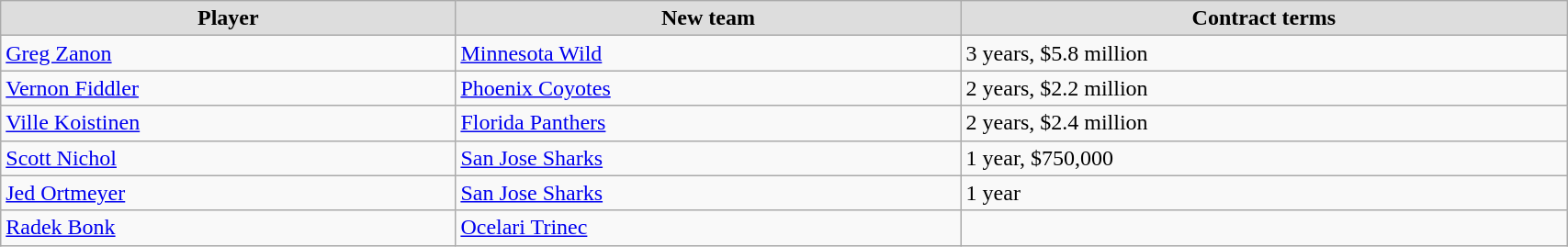<table class="wikitable" width=90%>
<tr align="center"  bgcolor="#dddddd">
<td><strong>Player</strong></td>
<td><strong>New team</strong></td>
<td><strong>Contract terms</strong></td>
</tr>
<tr>
<td><a href='#'>Greg Zanon</a></td>
<td><a href='#'>Minnesota Wild</a></td>
<td>3 years, $5.8 million</td>
</tr>
<tr>
<td><a href='#'>Vernon Fiddler</a></td>
<td><a href='#'>Phoenix Coyotes</a></td>
<td>2 years, $2.2 million</td>
</tr>
<tr>
<td><a href='#'>Ville Koistinen</a></td>
<td><a href='#'>Florida Panthers</a></td>
<td>2 years, $2.4 million</td>
</tr>
<tr>
<td><a href='#'>Scott Nichol</a></td>
<td><a href='#'>San Jose Sharks</a></td>
<td>1 year, $750,000</td>
</tr>
<tr>
<td><a href='#'>Jed Ortmeyer</a></td>
<td><a href='#'>San Jose Sharks</a></td>
<td>1 year</td>
</tr>
<tr>
<td><a href='#'>Radek Bonk</a></td>
<td><a href='#'>Ocelari Trinec</a></td>
<td></td>
</tr>
</table>
